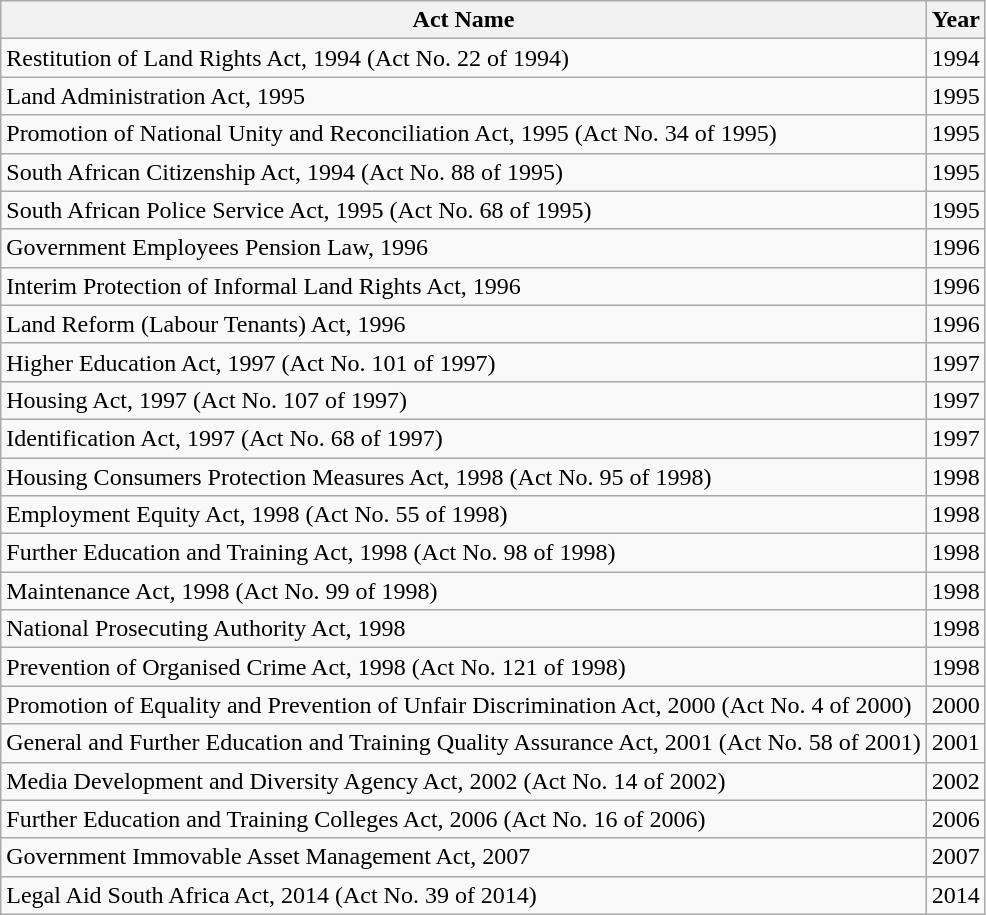<table class="wikitable">
<tr>
<th>Act Name</th>
<th>Year</th>
</tr>
<tr>
<td>Restitution of Land Rights Act, 1994 (Act No. 22 of 1994)</td>
<td>1994</td>
</tr>
<tr>
<td>Land Administration Act, 1995</td>
<td>1995</td>
</tr>
<tr>
<td>Promotion of National Unity and Reconciliation Act, 1995 (Act No. 34 of 1995)</td>
<td>1995</td>
</tr>
<tr>
<td>South African Citizenship Act, 1994 (Act No. 88 of 1995)</td>
<td>1995</td>
</tr>
<tr>
<td>South African Police Service Act, 1995 (Act No. 68 of 1995)</td>
<td>1995</td>
</tr>
<tr>
<td>Government Employees Pension Law, 1996</td>
<td>1996</td>
</tr>
<tr>
<td>Interim Protection of Informal Land Rights Act, 1996</td>
<td>1996</td>
</tr>
<tr>
<td>Land Reform (Labour Tenants) Act, 1996</td>
<td>1996</td>
</tr>
<tr>
<td>Higher Education Act, 1997 (Act No. 101 of 1997)</td>
<td>1997</td>
</tr>
<tr>
<td>Housing Act, 1997 (Act No. 107 of 1997)</td>
<td>1997</td>
</tr>
<tr>
<td>Identification Act, 1997 (Act No. 68 of 1997)</td>
<td>1997</td>
</tr>
<tr>
<td>Housing Consumers Protection Measures Act, 1998 (Act No. 95 of 1998)</td>
<td>1998</td>
</tr>
<tr>
<td>Employment Equity Act, 1998 (Act No. 55 of 1998)</td>
<td>1998</td>
</tr>
<tr>
<td>Further Education and Training Act, 1998 (Act No. 98 of 1998)</td>
<td>1998</td>
</tr>
<tr>
<td>Maintenance Act, 1998 (Act No. 99 of 1998)</td>
<td>1998</td>
</tr>
<tr>
<td>National Prosecuting Authority Act, 1998</td>
<td>1998</td>
</tr>
<tr>
<td>Prevention of Organised Crime Act, 1998 (Act No. 121 of 1998)</td>
<td>1998</td>
</tr>
<tr>
<td>Promotion of Equality and Prevention of Unfair Discrimination Act, 2000 (Act No. 4 of 2000)</td>
<td>2000</td>
</tr>
<tr>
<td>General and Further Education and Training Quality Assurance Act, 2001 (Act No. 58 of 2001)</td>
<td>2001</td>
</tr>
<tr>
<td>Media Development and Diversity Agency Act, 2002 (Act No. 14 of 2002)</td>
<td>2002</td>
</tr>
<tr>
<td>Further Education and Training Colleges Act, 2006 (Act No. 16 of 2006)</td>
<td>2006</td>
</tr>
<tr>
<td>Government Immovable Asset Management Act, 2007</td>
<td>2007</td>
</tr>
<tr>
<td>Legal Aid South Africa Act, 2014 (Act No. 39 of 2014)</td>
<td>2014</td>
</tr>
</table>
